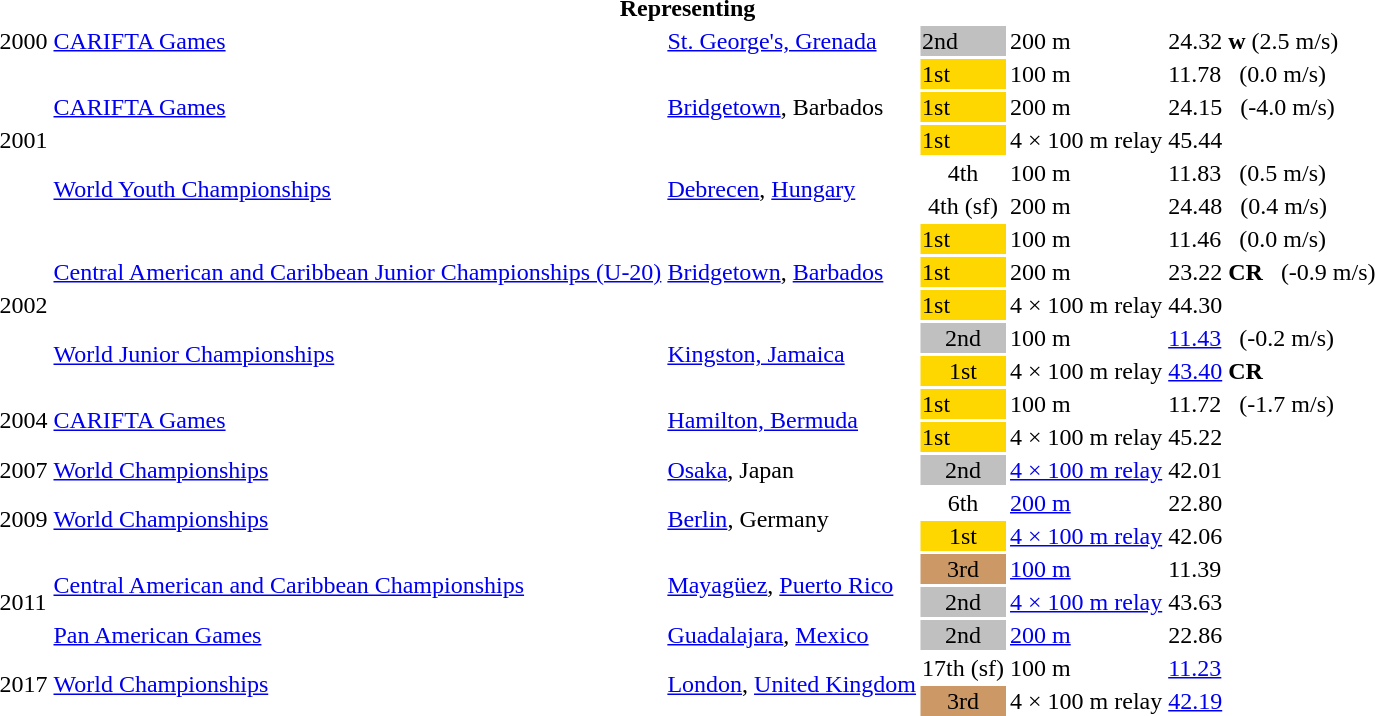<table>
<tr>
<th colspan="6">Representing </th>
</tr>
<tr>
<td>2000</td>
<td><a href='#'>CARIFTA Games</a></td>
<td><a href='#'>St. George's, Grenada</a></td>
<td bgcolor=silver>2nd</td>
<td>200 m</td>
<td>24.32 <strong>w</strong> (2.5 m/s)</td>
</tr>
<tr>
<td rowspan = "5">2001</td>
<td rowspan = "3"><a href='#'>CARIFTA Games</a></td>
<td rowspan = "3"><a href='#'>Bridgetown</a>, Barbados</td>
<td bgcolor=gold>1st</td>
<td>100 m</td>
<td>11.78   (0.0 m/s)</td>
</tr>
<tr>
<td bgcolor=gold>1st</td>
<td>200 m</td>
<td>24.15   (-4.0 m/s)</td>
</tr>
<tr>
<td bgcolor=gold>1st</td>
<td>4 × 100 m relay</td>
<td>45.44</td>
</tr>
<tr>
<td rowspan = "2"><a href='#'>World Youth Championships</a></td>
<td rowspan = "2"><a href='#'>Debrecen</a>, <a href='#'>Hungary</a></td>
<td align="center">4th</td>
<td>100 m</td>
<td>11.83   (0.5 m/s)</td>
</tr>
<tr>
<td align="center">4th (sf)</td>
<td>200 m</td>
<td>24.48   (0.4 m/s)</td>
</tr>
<tr>
<td rowspan=5>2002</td>
<td rowspan=3><a href='#'>Central American and Caribbean Junior Championships (U-20)</a></td>
<td rowspan=3><a href='#'>Bridgetown</a>, <a href='#'>Barbados</a></td>
<td bgcolor=gold>1st</td>
<td>100 m</td>
<td>11.46   (0.0 m/s)</td>
</tr>
<tr>
<td bgcolor=gold>1st</td>
<td>200 m</td>
<td>23.22 <strong>CR</strong>   (-0.9 m/s)</td>
</tr>
<tr>
<td bgcolor=gold>1st</td>
<td>4 × 100 m relay</td>
<td>44.30</td>
</tr>
<tr>
<td rowspan=2><a href='#'>World Junior Championships</a></td>
<td rowspan=2><a href='#'>Kingston, Jamaica</a></td>
<td bgcolor="silver" align="center">2nd</td>
<td>100 m</td>
<td><a href='#'>11.43</a>   (-0.2 m/s)</td>
</tr>
<tr>
<td bgcolor="gold" align="center">1st</td>
<td>4 × 100 m relay</td>
<td><a href='#'>43.40</a> <strong>CR</strong></td>
</tr>
<tr>
<td rowspan = "2">2004</td>
<td rowspan = "2"><a href='#'>CARIFTA Games</a></td>
<td rowspan = "2"><a href='#'>Hamilton, Bermuda</a></td>
<td bgcolor=gold>1st</td>
<td>100 m</td>
<td>11.72   (-1.7 m/s)</td>
</tr>
<tr>
<td bgcolor=gold>1st</td>
<td>4 × 100 m relay</td>
<td>45.22</td>
</tr>
<tr>
<td>2007</td>
<td><a href='#'>World Championships</a></td>
<td><a href='#'>Osaka</a>, Japan</td>
<td bgcolor="silver" align="center">2nd</td>
<td><a href='#'>4 × 100 m relay</a></td>
<td>42.01</td>
</tr>
<tr>
<td rowspan=2>2009</td>
<td rowspan=2><a href='#'>World Championships</a></td>
<td rowspan=2><a href='#'>Berlin</a>, Germany</td>
<td align="center">6th</td>
<td><a href='#'>200 m</a></td>
<td>22.80</td>
</tr>
<tr>
<td bgcolor="gold" align="center">1st</td>
<td><a href='#'>4 × 100 m relay</a></td>
<td>42.06</td>
</tr>
<tr>
<td rowspan=3>2011</td>
<td rowspan=2><a href='#'>Central American and Caribbean Championships</a></td>
<td rowspan=2><a href='#'>Mayagüez</a>, <a href='#'>Puerto Rico</a></td>
<td bgcolor="cc9966" align="center">3rd</td>
<td><a href='#'>100 m</a></td>
<td>11.39</td>
</tr>
<tr>
<td bgcolor="silver" align="center">2nd</td>
<td><a href='#'>4 × 100 m relay</a></td>
<td>43.63</td>
</tr>
<tr>
<td><a href='#'>Pan American Games</a></td>
<td><a href='#'>Guadalajara</a>, <a href='#'>Mexico</a></td>
<td bgcolor="silver" align="center">2nd</td>
<td><a href='#'>200 m</a></td>
<td>22.86</td>
</tr>
<tr>
<td rowspan=2>2017</td>
<td rowspan=2><a href='#'>World Championships</a></td>
<td rowspan=2><a href='#'>London</a>, <a href='#'>United Kingdom</a></td>
<td>17th (sf)</td>
<td>100 m</td>
<td><a href='#'>11.23</a></td>
</tr>
<tr>
<td bgcolor="cc9966" align="center">3rd</td>
<td>4 × 100 m relay</td>
<td><a href='#'>42.19</a></td>
</tr>
</table>
